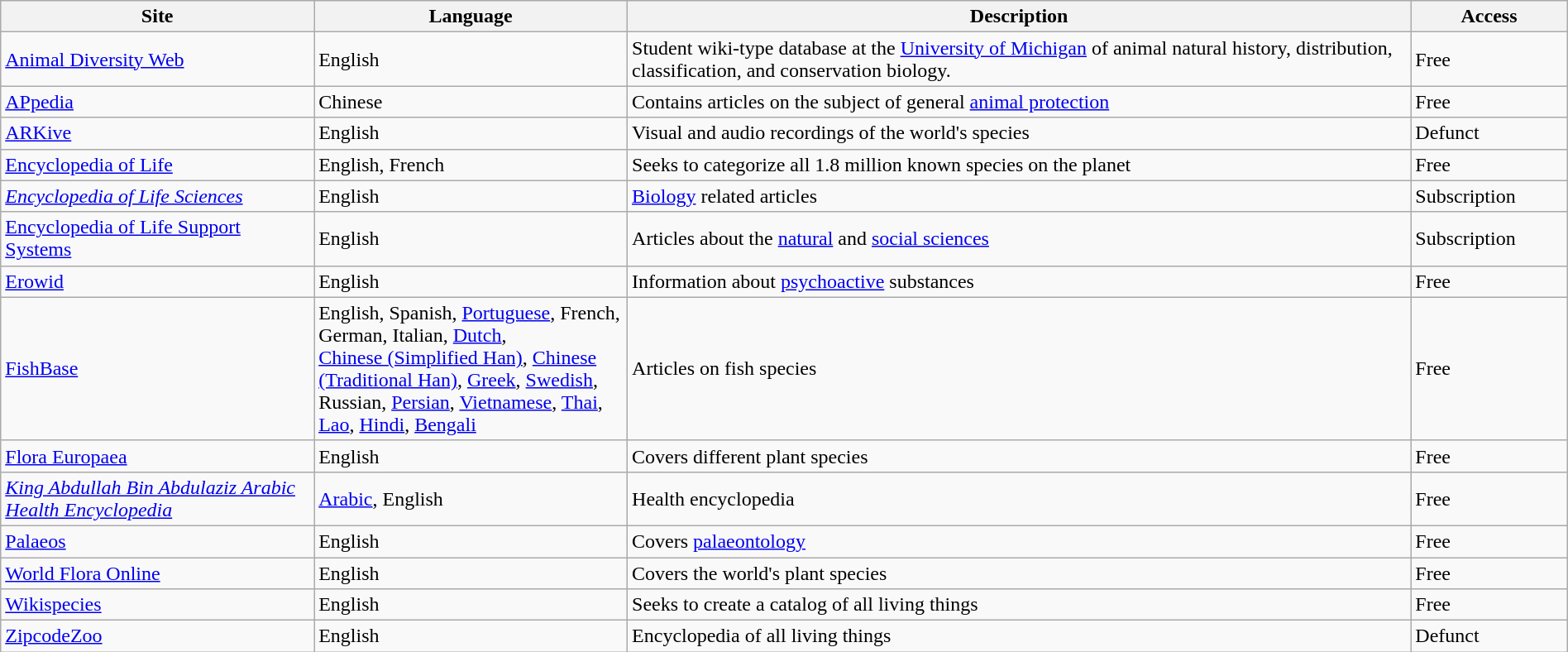<table class="wikitable sortable" width="100%">
<tr>
<th style="width: 20%;">Site</th>
<th style="width: 20%;">Language</th>
<th style="width: 50%;">Description</th>
<th>Access</th>
</tr>
<tr>
<td><a href='#'>Animal Diversity Web</a></td>
<td>English</td>
<td>Student wiki-type database at the <a href='#'>University of Michigan</a> of animal natural history, distribution, classification, and conservation biology.</td>
<td>Free</td>
</tr>
<tr>
<td><a href='#'>APpedia</a></td>
<td>Chinese</td>
<td>Contains articles on the subject of general <a href='#'>animal protection</a></td>
<td>Free</td>
</tr>
<tr>
<td><a href='#'>ARKive</a></td>
<td>English</td>
<td>Visual and audio recordings of the world's species</td>
<td>Defunct</td>
</tr>
<tr>
<td><a href='#'>Encyclopedia of Life</a></td>
<td>English, French</td>
<td>Seeks to categorize all 1.8 million known species on the planet</td>
<td>Free</td>
</tr>
<tr>
<td><em><a href='#'>Encyclopedia of Life Sciences</a></em></td>
<td>English</td>
<td><a href='#'>Biology</a> related articles</td>
<td>Subscription</td>
</tr>
<tr>
<td><a href='#'>Encyclopedia of Life Support Systems</a></td>
<td>English</td>
<td>Articles about the <a href='#'>natural</a> and <a href='#'>social sciences</a></td>
<td>Subscription</td>
</tr>
<tr>
<td><a href='#'>Erowid</a></td>
<td>English</td>
<td>Information about <a href='#'>psychoactive</a> substances</td>
<td>Free</td>
</tr>
<tr>
<td><a href='#'>FishBase</a></td>
<td>English, Spanish, <a href='#'>Portuguese</a>, French, German, Italian, <a href='#'>Dutch</a>,<br><a href='#'>Chinese (Simplified Han)</a>, <a href='#'>Chinese (Traditional Han)</a>, <a href='#'>Greek</a>, <a href='#'>Swedish</a>, Russian, <a href='#'>Persian</a>, <a href='#'>Vietnamese</a>, <a href='#'>Thai</a>, <a href='#'>Lao</a>, <a href='#'>Hindi</a>, <a href='#'>Bengali</a></td>
<td>Articles on fish species</td>
<td>Free</td>
</tr>
<tr>
<td><a href='#'>Flora Europaea</a></td>
<td>English</td>
<td>Covers different plant species</td>
<td>Free</td>
</tr>
<tr>
<td><em><a href='#'>King Abdullah Bin Abdulaziz Arabic Health Encyclopedia</a></em></td>
<td><a href='#'>Arabic</a>, English</td>
<td>Health encyclopedia</td>
<td>Free</td>
</tr>
<tr>
<td><a href='#'>Palaeos</a></td>
<td>English</td>
<td>Covers <a href='#'>palaeontology</a></td>
<td>Free</td>
</tr>
<tr>
<td><a href='#'>World Flora Online</a></td>
<td>English</td>
<td>Covers the world's plant species</td>
<td>Free</td>
</tr>
<tr>
<td><a href='#'>Wikispecies</a></td>
<td>English</td>
<td>Seeks to create a catalog of all living things</td>
<td>Free</td>
</tr>
<tr>
<td><a href='#'>ZipcodeZoo</a></td>
<td>English</td>
<td>Encyclopedia of all living things</td>
<td>Defunct</td>
</tr>
</table>
